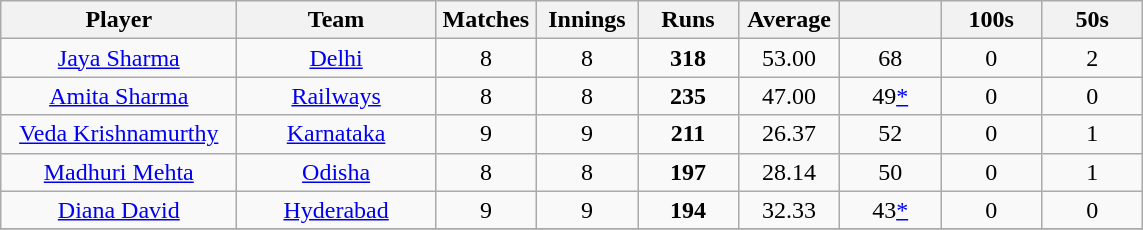<table class="wikitable" style="text-align:center;">
<tr>
<th width=150>Player</th>
<th width=125>Team</th>
<th width=60>Matches</th>
<th width=60>Innings</th>
<th width=60>Runs</th>
<th width=60>Average</th>
<th width=60></th>
<th width=60>100s</th>
<th width=60>50s</th>
</tr>
<tr>
<td><a href='#'>Jaya Sharma</a></td>
<td><a href='#'>Delhi</a></td>
<td>8</td>
<td>8</td>
<td><strong>318</strong></td>
<td>53.00</td>
<td>68</td>
<td>0</td>
<td>2</td>
</tr>
<tr>
<td><a href='#'>Amita Sharma</a></td>
<td><a href='#'>Railways</a></td>
<td>8</td>
<td>8</td>
<td><strong>235</strong></td>
<td>47.00</td>
<td>49<a href='#'>*</a></td>
<td>0</td>
<td>0</td>
</tr>
<tr>
<td><a href='#'>Veda Krishnamurthy</a></td>
<td><a href='#'>Karnataka</a></td>
<td>9</td>
<td>9</td>
<td><strong>211</strong></td>
<td>26.37</td>
<td>52</td>
<td>0</td>
<td>1</td>
</tr>
<tr>
<td><a href='#'>Madhuri Mehta</a></td>
<td><a href='#'>Odisha</a></td>
<td>8</td>
<td>8</td>
<td><strong>197</strong></td>
<td>28.14</td>
<td>50</td>
<td>0</td>
<td>1</td>
</tr>
<tr>
<td><a href='#'>Diana David</a></td>
<td><a href='#'>Hyderabad</a></td>
<td>9</td>
<td>9</td>
<td><strong>194</strong></td>
<td>32.33</td>
<td>43<a href='#'>*</a></td>
<td>0</td>
<td>0</td>
</tr>
<tr>
</tr>
</table>
